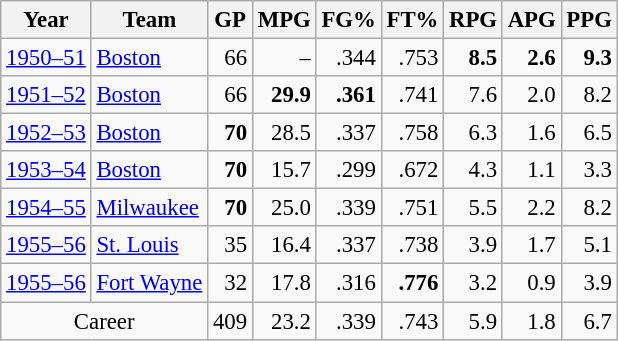<table class="wikitable sortable" style="font-size:95%; text-align:right;">
<tr>
<th>Year</th>
<th>Team</th>
<th>GP</th>
<th>MPG</th>
<th>FG%</th>
<th>FT%</th>
<th>RPG</th>
<th>APG</th>
<th>PPG</th>
</tr>
<tr>
<td style="text-align:left;"><a href='#'>1950–51</a></td>
<td style="text-align:left;"><a href='#'>Boston</a></td>
<td>66</td>
<td>–</td>
<td>.344</td>
<td>.753</td>
<td><strong>8.5</strong></td>
<td><strong>2.6</strong></td>
<td><strong>9.3</strong></td>
</tr>
<tr>
<td style="text-align:left;"><a href='#'>1951–52</a></td>
<td style="text-align:left;"><a href='#'>Boston</a></td>
<td>66</td>
<td><strong>29.9</strong></td>
<td><strong>.361</strong></td>
<td>.741</td>
<td>7.6</td>
<td>2.0</td>
<td>8.2</td>
</tr>
<tr>
<td style="text-align:left;"><a href='#'>1952–53</a></td>
<td style="text-align:left;"><a href='#'>Boston</a></td>
<td><strong>70</strong></td>
<td>28.5</td>
<td>.337</td>
<td>.758</td>
<td>6.3</td>
<td>1.6</td>
<td>6.5</td>
</tr>
<tr>
<td style="text-align:left;"><a href='#'>1953–54</a></td>
<td style="text-align:left;"><a href='#'>Boston</a></td>
<td><strong>70</strong></td>
<td>15.7</td>
<td>.299</td>
<td>.672</td>
<td>4.3</td>
<td>1.1</td>
<td>3.3</td>
</tr>
<tr>
<td style="text-align:left;"><a href='#'>1954–55</a></td>
<td style="text-align:left;"><a href='#'>Milwaukee</a></td>
<td><strong>70</strong></td>
<td>25.0</td>
<td>.339</td>
<td>.751</td>
<td>5.5</td>
<td>2.2</td>
<td>8.2</td>
</tr>
<tr>
<td style="text-align:left;"><a href='#'>1955–56</a></td>
<td style="text-align:left;"><a href='#'>St. Louis</a></td>
<td>35</td>
<td>16.4</td>
<td>.337</td>
<td>.738</td>
<td>3.9</td>
<td>1.7</td>
<td>5.1</td>
</tr>
<tr>
<td style="text-align:left;"><a href='#'>1955–56</a></td>
<td style="text-align:left;"><a href='#'>Fort Wayne</a></td>
<td>32</td>
<td>17.8</td>
<td>.316</td>
<td><strong>.776</strong></td>
<td>3.2</td>
<td>0.9</td>
<td>3.9</td>
</tr>
<tr class="sortbottom">
<td colspan="2" style="text-align:center;">Career</td>
<td>409</td>
<td>23.2</td>
<td>.339</td>
<td>.743</td>
<td>5.9</td>
<td>1.8</td>
<td>6.7</td>
</tr>
</table>
